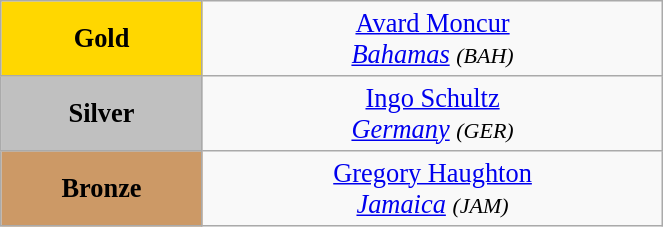<table class="wikitable" style=" text-align:center; font-size:110%;" width="35%">
<tr>
<td bgcolor="gold"><strong>Gold</strong></td>
<td> <a href='#'>Avard Moncur</a><br><em><a href='#'>Bahamas</a> <small>(BAH)</small></em></td>
</tr>
<tr>
<td bgcolor="silver"><strong>Silver</strong></td>
<td> <a href='#'>Ingo Schultz</a><br><em><a href='#'>Germany</a> <small>(GER)</small></em></td>
</tr>
<tr>
<td bgcolor="CC9966"><strong>Bronze</strong></td>
<td> <a href='#'>Gregory Haughton</a><br><em><a href='#'>Jamaica</a> <small>(JAM)</small></em></td>
</tr>
</table>
